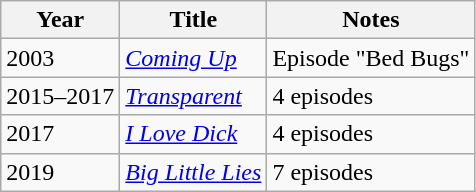<table class="wikitable">
<tr>
<th>Year</th>
<th>Title</th>
<th>Notes</th>
</tr>
<tr>
<td>2003</td>
<td><em><a href='#'>Coming Up</a></em></td>
<td>Episode "Bed Bugs"</td>
</tr>
<tr>
<td>2015–2017</td>
<td><em><a href='#'>Transparent</a></em></td>
<td>4 episodes</td>
</tr>
<tr>
<td>2017</td>
<td><em><a href='#'>I Love Dick</a></em></td>
<td>4 episodes</td>
</tr>
<tr>
<td>2019</td>
<td><em><a href='#'>Big Little Lies</a></em></td>
<td>7 episodes</td>
</tr>
</table>
